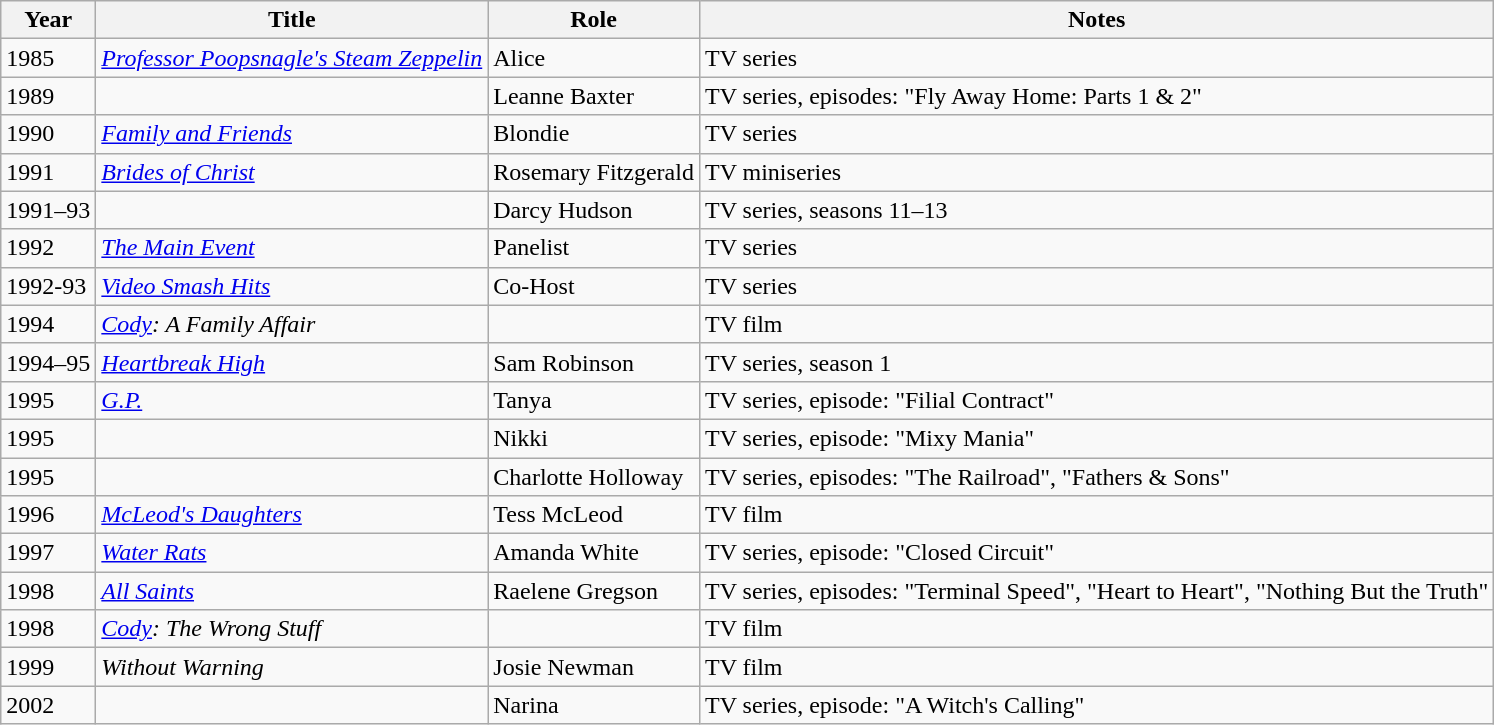<table class="wikitable sortable">
<tr>
<th>Year</th>
<th>Title</th>
<th>Role</th>
<th class="unsortable">Notes</th>
</tr>
<tr>
<td>1985</td>
<td><em><a href='#'>Professor Poopsnagle's Steam Zeppelin</a></em></td>
<td>Alice</td>
<td>TV series</td>
</tr>
<tr>
<td>1989</td>
<td><em></em></td>
<td>Leanne Baxter</td>
<td>TV series, episodes: "Fly Away Home: Parts 1 & 2"</td>
</tr>
<tr>
<td>1990</td>
<td><em><a href='#'>Family and Friends</a></em></td>
<td>Blondie</td>
<td>TV series</td>
</tr>
<tr>
<td>1991</td>
<td><em><a href='#'>Brides of Christ</a></em></td>
<td>Rosemary Fitzgerald</td>
<td>TV miniseries</td>
</tr>
<tr>
<td>1991–93</td>
<td><em></em></td>
<td>Darcy Hudson</td>
<td>TV series, seasons 11–13</td>
</tr>
<tr>
<td>1992</td>
<td><a href='#'><em>The Main Event</em></a></td>
<td>Panelist</td>
<td>TV series</td>
</tr>
<tr>
<td>1992-93</td>
<td><em><a href='#'>Video Smash Hits</a></em></td>
<td>Co-Host</td>
<td>TV series</td>
</tr>
<tr>
<td>1994</td>
<td><em><a href='#'>Cody</a>: A Family Affair</em></td>
<td></td>
<td>TV film</td>
</tr>
<tr>
<td>1994–95</td>
<td><em><a href='#'>Heartbreak High</a></em></td>
<td>Sam Robinson</td>
<td>TV series, season 1</td>
</tr>
<tr>
<td>1995</td>
<td><em><a href='#'>G.P.</a></em></td>
<td>Tanya</td>
<td>TV series, episode: "Filial Contract"</td>
</tr>
<tr>
<td>1995</td>
<td><em></em></td>
<td>Nikki</td>
<td>TV series, episode: "Mixy Mania"</td>
</tr>
<tr>
<td>1995</td>
<td><em></em></td>
<td>Charlotte Holloway</td>
<td>TV series, episodes: "The Railroad", "Fathers & Sons"</td>
</tr>
<tr>
<td>1996</td>
<td><em><a href='#'>McLeod's Daughters</a></em></td>
<td>Tess McLeod</td>
<td>TV film</td>
</tr>
<tr>
<td>1997</td>
<td><em><a href='#'>Water Rats</a></em></td>
<td>Amanda White</td>
<td>TV series, episode: "Closed Circuit"</td>
</tr>
<tr>
<td>1998</td>
<td><em><a href='#'>All Saints</a></em></td>
<td>Raelene Gregson</td>
<td>TV series, episodes: "Terminal Speed", "Heart to Heart", "Nothing But the Truth"</td>
</tr>
<tr>
<td>1998</td>
<td><em><a href='#'>Cody</a>: The Wrong Stuff</em></td>
<td></td>
<td>TV film</td>
</tr>
<tr>
<td>1999</td>
<td><em>Without Warning</em></td>
<td>Josie Newman</td>
<td>TV film</td>
</tr>
<tr>
<td>2002</td>
<td><em></em></td>
<td>Narina</td>
<td>TV series, episode: "A Witch's Calling"</td>
</tr>
</table>
